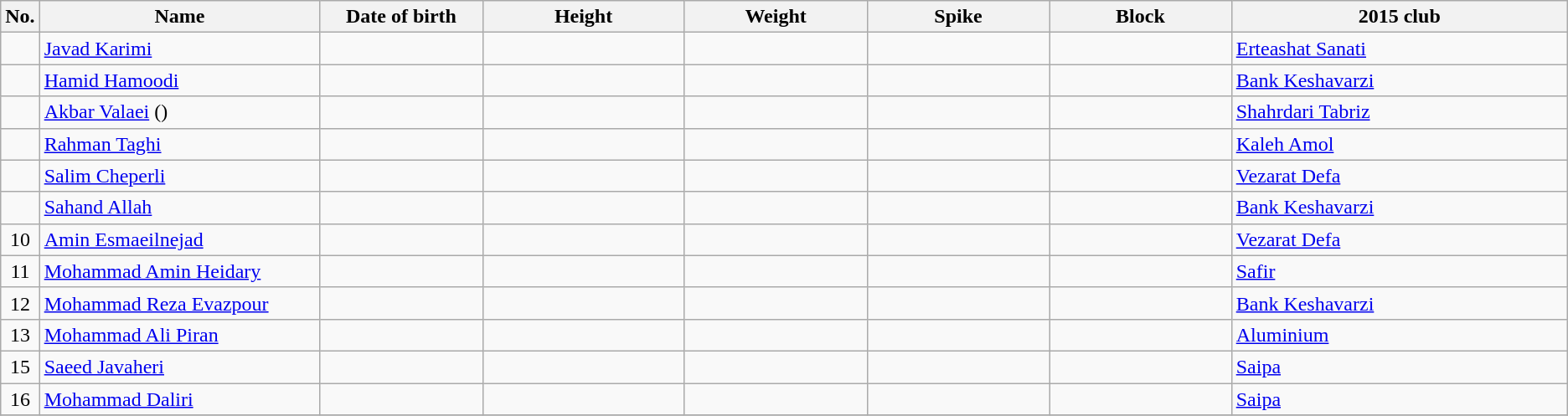<table class="wikitable sortable" style="font-size:100%; text-align:center">
<tr>
<th>No.</th>
<th style="width:14em">Name</th>
<th style="width:8em">Date of birth</th>
<th style="width:10em">Height</th>
<th style="width:9em">Weight</th>
<th style="width:9em">Spike</th>
<th style="width:9em">Block</th>
<th style="width:17em">2015 club</th>
</tr>
<tr>
<td></td>
<td align=left><a href='#'>Javad Karimi</a></td>
<td align=right></td>
<td></td>
<td></td>
<td></td>
<td></td>
<td align=left> <a href='#'>Erteashat Sanati</a></td>
</tr>
<tr>
<td></td>
<td align=left><a href='#'>Hamid Hamoodi</a></td>
<td align=right></td>
<td></td>
<td></td>
<td></td>
<td></td>
<td align=left> <a href='#'>Bank Keshavarzi</a></td>
</tr>
<tr>
<td></td>
<td align=left><a href='#'>Akbar Valaei</a> ()</td>
<td align=right></td>
<td></td>
<td></td>
<td></td>
<td></td>
<td align=left> <a href='#'>Shahrdari Tabriz</a></td>
</tr>
<tr>
<td></td>
<td align=left><a href='#'>Rahman Taghi</a></td>
<td align=right></td>
<td></td>
<td></td>
<td></td>
<td></td>
<td align=left> <a href='#'>Kaleh Amol</a></td>
</tr>
<tr>
<td></td>
<td align=left><a href='#'>Salim Cheperli</a></td>
<td align=right></td>
<td></td>
<td></td>
<td></td>
<td></td>
<td align=left> <a href='#'>Vezarat Defa</a></td>
</tr>
<tr>
<td></td>
<td align=left><a href='#'>Sahand Allah</a></td>
<td align=right></td>
<td></td>
<td></td>
<td></td>
<td></td>
<td align=left> <a href='#'>Bank Keshavarzi</a></td>
</tr>
<tr>
<td>10</td>
<td align=left><a href='#'>Amin Esmaeilnejad</a></td>
<td align=right></td>
<td></td>
<td></td>
<td></td>
<td></td>
<td align=left> <a href='#'>Vezarat Defa</a></td>
</tr>
<tr>
<td>11</td>
<td align=left><a href='#'>Mohammad Amin Heidary</a></td>
<td align=right></td>
<td></td>
<td></td>
<td></td>
<td></td>
<td align=left> <a href='#'>Safir</a></td>
</tr>
<tr>
<td>12</td>
<td align=left><a href='#'>Mohammad Reza Evazpour</a></td>
<td align=right></td>
<td></td>
<td></td>
<td></td>
<td></td>
<td align=left> <a href='#'>Bank Keshavarzi</a></td>
</tr>
<tr>
<td>13</td>
<td align=left><a href='#'>Mohammad Ali Piran</a></td>
<td align=right></td>
<td></td>
<td></td>
<td></td>
<td></td>
<td align=left> <a href='#'>Aluminium</a></td>
</tr>
<tr>
<td>15</td>
<td align=left><a href='#'>Saeed Javaheri</a></td>
<td align=right></td>
<td></td>
<td></td>
<td></td>
<td></td>
<td align=left> <a href='#'>Saipa</a></td>
</tr>
<tr>
<td>16</td>
<td align=left><a href='#'>Mohammad Daliri</a></td>
<td align=right></td>
<td></td>
<td></td>
<td></td>
<td></td>
<td align=left> <a href='#'>Saipa</a></td>
</tr>
<tr>
</tr>
</table>
